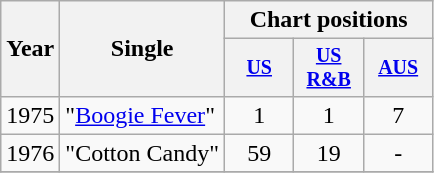<table class="wikitable" style="text-align:center;">
<tr>
<th rowspan="2">Year</th>
<th rowspan="2">Single</th>
<th colspan="3">Chart positions</th>
</tr>
<tr style="font-size:smaller;">
<th width="40"><a href='#'>US</a></th>
<th width="40"><a href='#'>US<br>R&B</a></th>
<th width="40"><a href='#'>AUS</a></th>
</tr>
<tr>
<td rowspan="1">1975</td>
<td align="left">"<a href='#'>Boogie Fever</a>"</td>
<td>1</td>
<td>1</td>
<td>7</td>
</tr>
<tr>
<td rowspan="1">1976</td>
<td align="left">"Cotton Candy"</td>
<td>59</td>
<td>19</td>
<td>-</td>
</tr>
<tr>
</tr>
</table>
